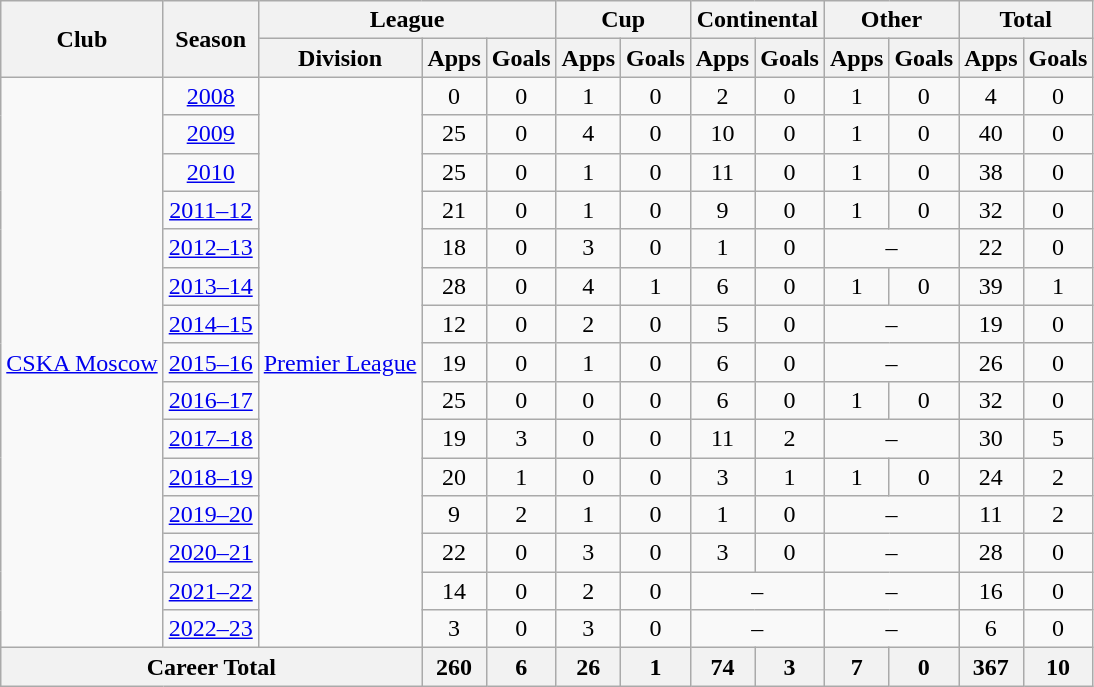<table class="wikitable" style="text-align: center;">
<tr>
<th rowspan=2>Club</th>
<th rowspan=2>Season</th>
<th colspan=3>League</th>
<th colspan=2>Cup</th>
<th colspan=2>Continental</th>
<th colspan=2>Other</th>
<th colspan=2>Total</th>
</tr>
<tr>
<th>Division</th>
<th>Apps</th>
<th>Goals</th>
<th>Apps</th>
<th>Goals</th>
<th>Apps</th>
<th>Goals</th>
<th>Apps</th>
<th>Goals</th>
<th>Apps</th>
<th>Goals</th>
</tr>
<tr>
<td rowspan=15><a href='#'>CSKA Moscow</a></td>
<td><a href='#'>2008</a></td>
<td rowspan=15><a href='#'>Premier League</a></td>
<td>0</td>
<td>0</td>
<td>1</td>
<td>0</td>
<td>2</td>
<td>0</td>
<td>1</td>
<td>0</td>
<td>4</td>
<td>0</td>
</tr>
<tr>
<td><a href='#'>2009</a></td>
<td>25</td>
<td>0</td>
<td>4</td>
<td>0</td>
<td>10</td>
<td>0</td>
<td>1</td>
<td>0</td>
<td>40</td>
<td>0</td>
</tr>
<tr>
<td><a href='#'>2010</a></td>
<td>25</td>
<td>0</td>
<td>1</td>
<td>0</td>
<td>11</td>
<td>0</td>
<td>1</td>
<td>0</td>
<td>38</td>
<td>0</td>
</tr>
<tr>
<td><a href='#'>2011–12</a></td>
<td>21</td>
<td>0</td>
<td>1</td>
<td>0</td>
<td>9</td>
<td>0</td>
<td>1</td>
<td>0</td>
<td>32</td>
<td>0</td>
</tr>
<tr>
<td><a href='#'>2012–13</a></td>
<td>18</td>
<td>0</td>
<td>3</td>
<td>0</td>
<td>1</td>
<td>0</td>
<td colspan=2>–</td>
<td>22</td>
<td>0</td>
</tr>
<tr>
<td><a href='#'>2013–14</a></td>
<td>28</td>
<td>0</td>
<td>4</td>
<td>1</td>
<td>6</td>
<td>0</td>
<td>1</td>
<td>0</td>
<td>39</td>
<td>1</td>
</tr>
<tr>
<td><a href='#'>2014–15</a></td>
<td>12</td>
<td>0</td>
<td>2</td>
<td>0</td>
<td>5</td>
<td>0</td>
<td colspan=2>–</td>
<td>19</td>
<td>0</td>
</tr>
<tr>
<td><a href='#'>2015–16</a></td>
<td>19</td>
<td>0</td>
<td>1</td>
<td>0</td>
<td>6</td>
<td>0</td>
<td colspan=2>–</td>
<td>26</td>
<td>0</td>
</tr>
<tr>
<td><a href='#'>2016–17</a></td>
<td>25</td>
<td>0</td>
<td>0</td>
<td>0</td>
<td>6</td>
<td>0</td>
<td>1</td>
<td>0</td>
<td>32</td>
<td>0</td>
</tr>
<tr>
<td><a href='#'>2017–18</a></td>
<td>19</td>
<td>3</td>
<td>0</td>
<td>0</td>
<td>11</td>
<td>2</td>
<td colspan=2>–</td>
<td>30</td>
<td>5</td>
</tr>
<tr>
<td><a href='#'>2018–19</a></td>
<td>20</td>
<td>1</td>
<td>0</td>
<td>0</td>
<td>3</td>
<td>1</td>
<td>1</td>
<td>0</td>
<td>24</td>
<td>2</td>
</tr>
<tr>
<td><a href='#'>2019–20</a></td>
<td>9</td>
<td>2</td>
<td>1</td>
<td>0</td>
<td>1</td>
<td>0</td>
<td colspan=2>–</td>
<td>11</td>
<td>2</td>
</tr>
<tr>
<td><a href='#'>2020–21</a></td>
<td>22</td>
<td>0</td>
<td>3</td>
<td>0</td>
<td>3</td>
<td>0</td>
<td colspan=2>–</td>
<td>28</td>
<td>0</td>
</tr>
<tr>
<td><a href='#'>2021–22</a></td>
<td>14</td>
<td>0</td>
<td>2</td>
<td>0</td>
<td colspan=2>–</td>
<td colspan=2>–</td>
<td>16</td>
<td>0</td>
</tr>
<tr>
<td><a href='#'>2022–23</a></td>
<td>3</td>
<td>0</td>
<td>3</td>
<td>0</td>
<td colspan=2>–</td>
<td colspan=2>–</td>
<td>6</td>
<td>0</td>
</tr>
<tr>
<th colspan=3>Career Total</th>
<th>260</th>
<th>6</th>
<th>26</th>
<th>1</th>
<th>74</th>
<th>3</th>
<th>7</th>
<th>0</th>
<th>367</th>
<th>10</th>
</tr>
</table>
